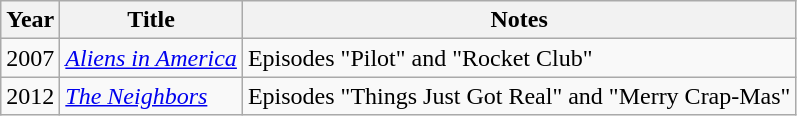<table class="wikitable">
<tr>
<th>Year</th>
<th>Title</th>
<th>Notes</th>
</tr>
<tr>
<td>2007</td>
<td><em><a href='#'>Aliens in America</a></em></td>
<td>Episodes "Pilot" and "Rocket Club"</td>
</tr>
<tr>
<td>2012</td>
<td><em><a href='#'>The Neighbors</a></em></td>
<td>Episodes "Things Just Got Real" and "Merry Crap-Mas"</td>
</tr>
</table>
